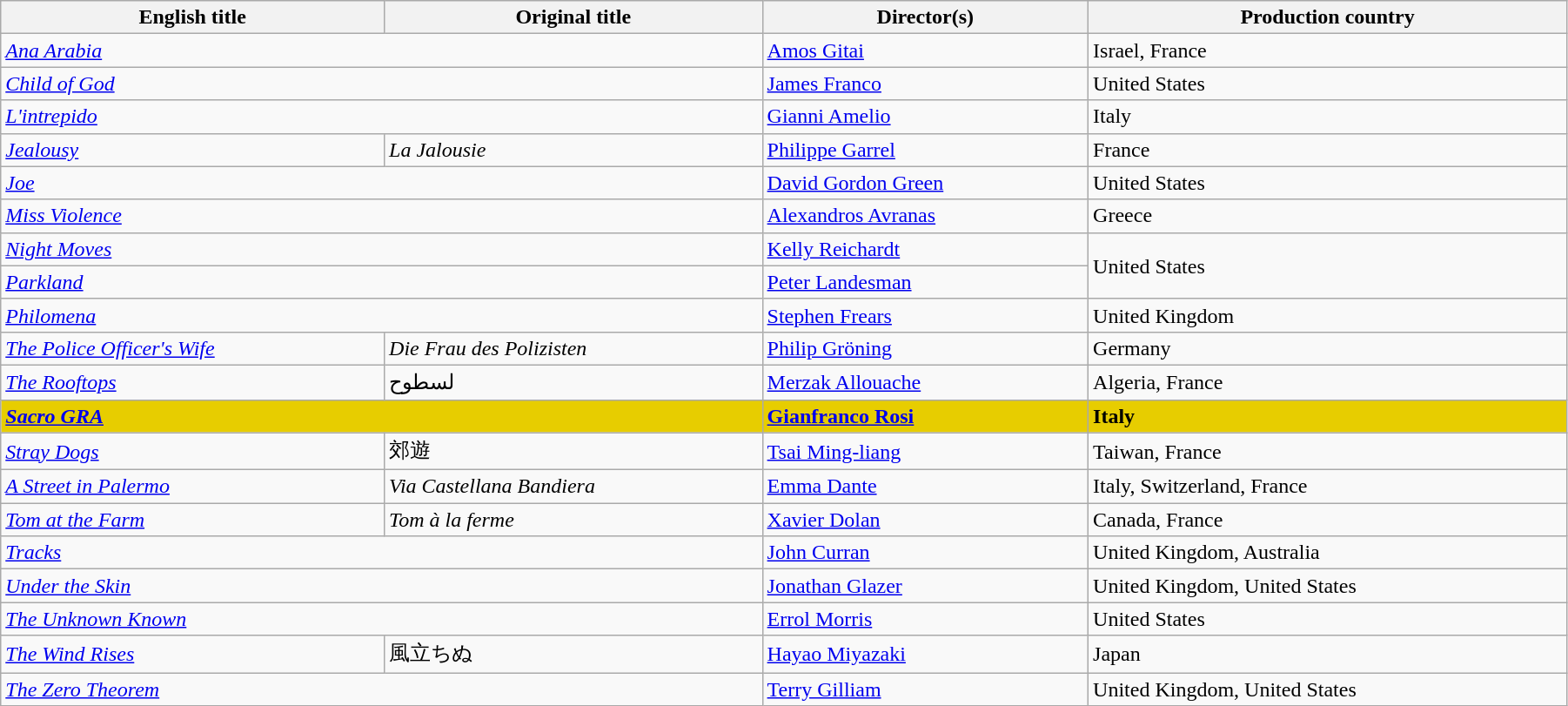<table class="wikitable" width="95%">
<tr>
<th>English title</th>
<th>Original title</th>
<th>Director(s)</th>
<th>Production country</th>
</tr>
<tr>
<td colspan=2><em><a href='#'>Ana Arabia</a></em></td>
<td data-sort-value="Gitai"><a href='#'>Amos Gitai</a></td>
<td>Israel, France</td>
</tr>
<tr>
<td colspan=2><em><a href='#'>Child of God</a></em></td>
<td data-sort-value="Franco"><a href='#'>James Franco</a></td>
<td>United States</td>
</tr>
<tr>
<td colspan="2"><em><a href='#'>L'intrepido</a></em></td>
<td data-sort-value="Amelio"><a href='#'>Gianni Amelio</a></td>
<td>Italy</td>
</tr>
<tr>
<td><em><a href='#'>Jealousy</a></em></td>
<td data-sort-value="Jalousie"><em>La Jalousie</em></td>
<td data-sort-value="Garrel"><a href='#'>Philippe Garrel</a></td>
<td>France</td>
</tr>
<tr>
<td colspan=2><em><a href='#'>Joe</a></em></td>
<td data-sort-value="Green"><a href='#'>David Gordon Green</a></td>
<td>United States</td>
</tr>
<tr>
<td colspan=2><em><a href='#'>Miss Violence</a></em></td>
<td data-sort-value="Avranas"><a href='#'>Alexandros Avranas</a></td>
<td>Greece</td>
</tr>
<tr>
<td colspan=2><em><a href='#'>Night Moves</a></em></td>
<td data-sort-value="Reichardt"><a href='#'>Kelly Reichardt</a></td>
<td rowspan="2">United States</td>
</tr>
<tr>
<td colspan=2><em><a href='#'>Parkland</a></em></td>
<td data-sort-value="Landesman"><a href='#'>Peter Landesman</a></td>
</tr>
<tr>
<td colspan=2><em><a href='#'>Philomena</a></em></td>
<td data-sort-value="Frears"><a href='#'>Stephen Frears</a></td>
<td>United Kingdom</td>
</tr>
<tr>
<td data-sort-value="Police"><em><a href='#'>The Police Officer's Wife</a></em></td>
<td data-sort-value="Frau"><em>Die Frau des Polizisten</em></td>
<td data-sort-value="Groning"><a href='#'>Philip Gröning</a></td>
<td>Germany</td>
</tr>
<tr>
<td data-sort-value="Rooftop"><em><a href='#'>The Rooftops</a></em></td>
<td>لسطوح</td>
<td data-sort-value="Allouache"><a href='#'>Merzak Allouache</a></td>
<td>Algeria, France</td>
</tr>
<tr style="background:#E7CD00;">
<td colspan=2><strong><em><a href='#'>Sacro GRA</a></em></strong></td>
<td data-sort-value="Rosi"><a href='#'><strong>Gianfranco Rosi</strong></a></td>
<td><strong>Italy</strong></td>
</tr>
<tr>
<td><em><a href='#'>Stray Dogs</a></em></td>
<td>郊遊</td>
<td data-sort-value="Ming-liang"><a href='#'>Tsai Ming-liang</a></td>
<td>Taiwan, France</td>
</tr>
<tr>
<td><em><a href='#'>A Street in Palermo</a></em></td>
<td><em>Via Castellana Bandiera</em></td>
<td data-sort-value="Dante"><a href='#'>Emma Dante</a></td>
<td>Italy, Switzerland, France</td>
</tr>
<tr>
<td><em><a href='#'>Tom at the Farm</a></em></td>
<td><em>Tom à la ferme</em></td>
<td data-sort-value=Dolan"><a href='#'>Xavier Dolan</a></td>
<td>Canada, France</td>
</tr>
<tr>
<td colspan=2><em><a href='#'>Tracks</a></em></td>
<td data-sort-value="Curran"><a href='#'>John Curran</a></td>
<td>United Kingdom, Australia</td>
</tr>
<tr>
<td colspan=2><em><a href='#'>Under the Skin</a></em></td>
<td data-sort-value="Glazer"><a href='#'>Jonathan Glazer</a></td>
<td>United Kingdom, United States</td>
</tr>
<tr>
<td colspan=2 data-sort-value="Unknown"><em><a href='#'>The Unknown Known</a></em></td>
<td data-sort-value="Morris"><a href='#'>Errol Morris</a></td>
<td>United States</td>
</tr>
<tr>
<td data-sort-value="Wind"><em><a href='#'>The Wind Rises</a></em></td>
<td>風立ちぬ</td>
<td data-sort-value="Miyazaki"><a href='#'>Hayao Miyazaki</a></td>
<td>Japan</td>
</tr>
<tr>
<td colspan=2 data-sort-value="Zero"><em><a href='#'>The Zero Theorem</a></em></td>
<td data-sort-value="Gilliam"><a href='#'>Terry Gilliam</a></td>
<td>United Kingdom, United States</td>
</tr>
</table>
